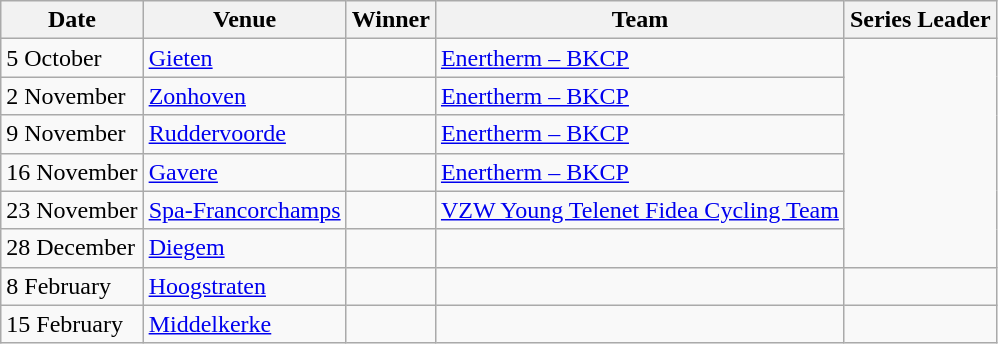<table class="wikitable">
<tr>
<th>Date</th>
<th>Venue</th>
<th>Winner</th>
<th>Team</th>
<th>Series Leader</th>
</tr>
<tr>
<td>5 October</td>
<td> <a href='#'>Gieten</a></td>
<td></td>
<td><a href='#'>Enertherm – BKCP</a></td>
<td rowspan=6></td>
</tr>
<tr>
<td>2 November</td>
<td> <a href='#'>Zonhoven</a></td>
<td></td>
<td><a href='#'>Enertherm – BKCP</a></td>
</tr>
<tr>
<td>9 November</td>
<td> <a href='#'>Ruddervoorde</a></td>
<td></td>
<td><a href='#'>Enertherm – BKCP</a></td>
</tr>
<tr>
<td>16 November</td>
<td> <a href='#'>Gavere</a></td>
<td></td>
<td><a href='#'>Enertherm – BKCP</a></td>
</tr>
<tr>
<td>23 November</td>
<td> <a href='#'>Spa-Francorchamps</a></td>
<td></td>
<td><a href='#'>VZW Young Telenet Fidea Cycling Team</a></td>
</tr>
<tr>
<td>28 December</td>
<td> <a href='#'>Diegem</a></td>
<td></td>
<td></td>
</tr>
<tr>
<td>8 February</td>
<td> <a href='#'>Hoogstraten</a></td>
<td></td>
<td></td>
<td></td>
</tr>
<tr>
<td>15 February</td>
<td> <a href='#'>Middelkerke</a></td>
<td></td>
<td></td>
<td></td>
</tr>
</table>
